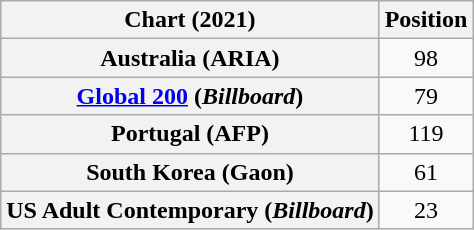<table class="wikitable sortable plainrowheaders" style="text-align:center">
<tr>
<th scope="col">Chart (2021)</th>
<th scope="col">Position</th>
</tr>
<tr>
<th scope="row">Australia (ARIA)</th>
<td>98</td>
</tr>
<tr>
<th scope="row"><a href='#'>Global 200</a> (<em>Billboard</em>)</th>
<td>79</td>
</tr>
<tr>
<th scope="row">Portugal (AFP)</th>
<td>119</td>
</tr>
<tr>
<th scope="row">South Korea (Gaon)</th>
<td>61</td>
</tr>
<tr>
<th scope="row">US Adult Contemporary (<em>Billboard</em>)</th>
<td>23</td>
</tr>
</table>
